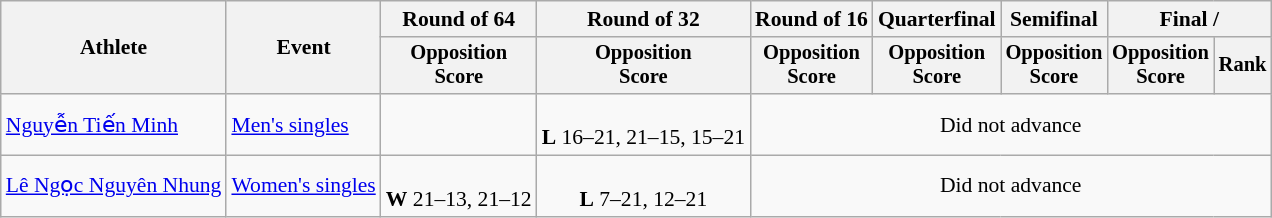<table class=wikitable style="font-size:90%">
<tr>
<th rowspan="2">Athlete</th>
<th rowspan="2">Event</th>
<th>Round of 64</th>
<th>Round of 32</th>
<th>Round of 16</th>
<th>Quarterfinal</th>
<th>Semifinal</th>
<th colspan=2>Final / </th>
</tr>
<tr style="font-size:95%">
<th>Opposition<br>Score</th>
<th>Opposition<br>Score</th>
<th>Opposition<br>Score</th>
<th>Opposition<br>Score</th>
<th>Opposition<br>Score</th>
<th>Opposition<br>Score</th>
<th>Rank</th>
</tr>
<tr align=center>
<td align=left><a href='#'>Nguyễn Tiến Minh</a></td>
<td align=left><a href='#'>Men's singles</a></td>
<td></td>
<td><br><strong>L</strong> 16–21, 21–15, 15–21</td>
<td colspan=6>Did not advance</td>
</tr>
<tr align=center>
<td align=left><a href='#'>Lê Ngọc Nguyên Nhung</a></td>
<td align=left><a href='#'>Women's singles</a></td>
<td><br><strong>W</strong> 21–13, 21–12</td>
<td><br><strong>L</strong> 7–21, 12–21</td>
<td colspan=5>Did not advance</td>
</tr>
</table>
